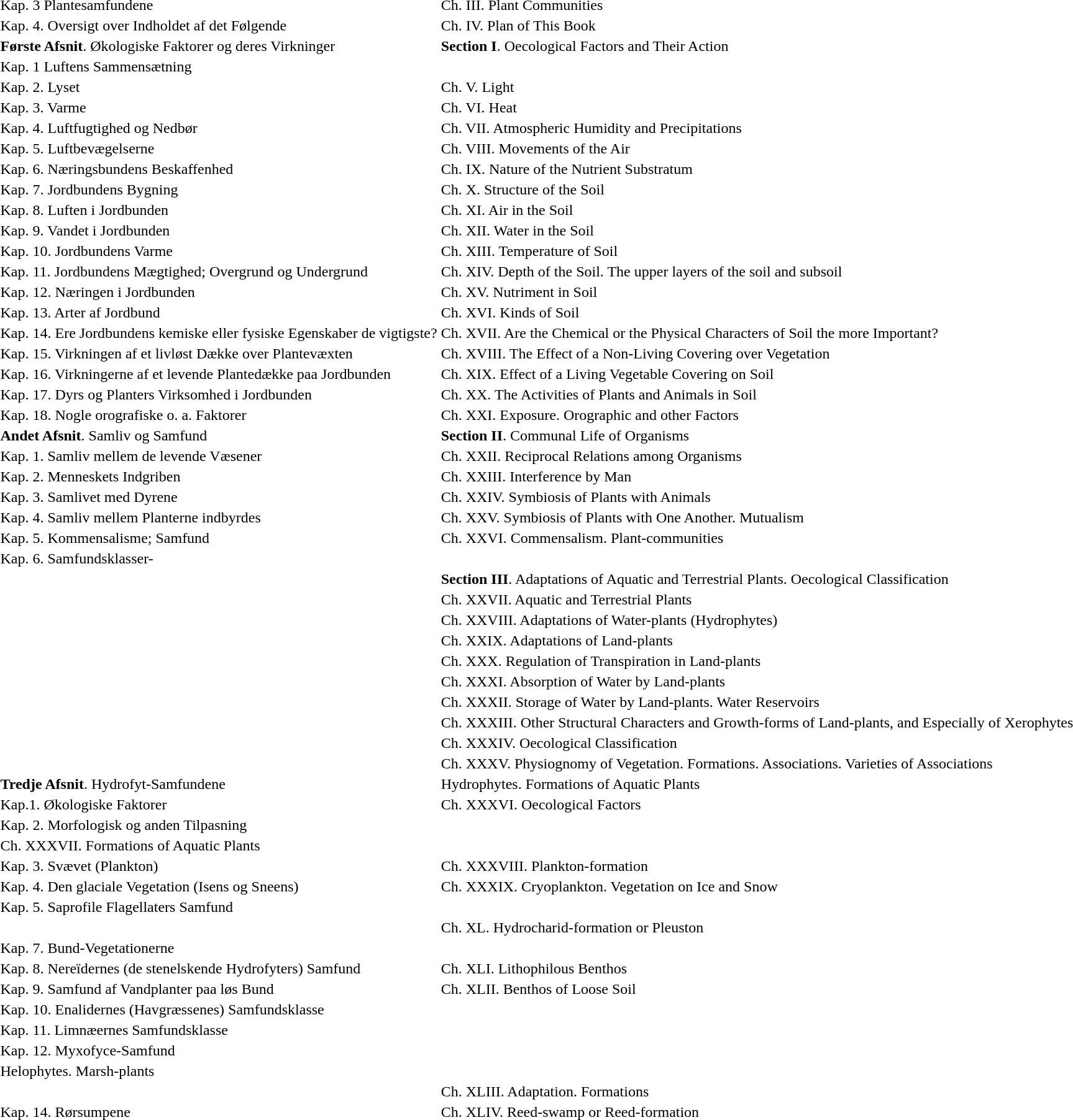<table>
<tr>
<td>Kap. 3 Plantesamfundene</td>
<td>Ch. III. Plant Communities</td>
</tr>
<tr>
<td>Kap. 4. Oversigt over Indholdet af det Følgende</td>
<td>Ch. IV. Plan of This Book</td>
</tr>
<tr>
<td><strong>Første Afsnit</strong>. Økologiske Faktorer og deres Virkninger</td>
<td><strong>Section I</strong>. Oecological Factors and Their Action</td>
</tr>
<tr>
<td>Kap. 1 Luftens Sammensætning</td>
<td></td>
</tr>
<tr>
<td>Kap. 2. Lyset</td>
<td>Ch. V. Light</td>
</tr>
<tr>
<td>Kap. 3. Varme</td>
<td>Ch. VI. Heat</td>
</tr>
<tr>
<td>Kap. 4. Luftfugtighed og Nedbør</td>
<td>Ch. VII. Atmospheric Humidity and Precipitations</td>
</tr>
<tr>
<td>Kap. 5. Luftbevægelserne</td>
<td>Ch. VIII. Movements of the Air</td>
</tr>
<tr>
<td>Kap. 6. Næringsbundens Beskaffenhed</td>
<td>Ch. IX. Nature of the Nutrient Substratum</td>
</tr>
<tr>
<td>Kap. 7. Jordbundens Bygning</td>
<td>Ch. X. Structure of the Soil</td>
</tr>
<tr>
<td>Kap. 8. Luften i Jordbunden</td>
<td>Ch. XI. Air in the Soil</td>
</tr>
<tr>
<td>Kap. 9. Vandet i Jordbunden</td>
<td>Ch. XII. Water in the Soil</td>
</tr>
<tr>
<td>Kap. 10. Jordbundens Varme</td>
<td>Ch. XIII. Temperature of Soil</td>
</tr>
<tr>
<td>Kap. 11. Jordbundens Mægtighed; Overgrund og Undergrund</td>
<td>Ch. XIV. Depth of the Soil. The upper layers of the soil and subsoil</td>
</tr>
<tr>
<td>Kap. 12. Næringen i Jordbunden</td>
<td>Ch. XV. Nutriment in Soil</td>
</tr>
<tr>
<td>Kap. 13. Arter af Jordbund</td>
<td>Ch. XVI. Kinds of Soil</td>
</tr>
<tr>
<td>Kap. 14. Ere Jordbundens kemiske eller fysiske Egenskaber de vigtigste?</td>
<td>Ch. XVII. Are the Chemical or the Physical Characters of Soil the more Important?</td>
</tr>
<tr>
<td>Kap. 15. Virkningen af et livløst Dække over Plantevæxten</td>
<td>Ch. XVIII. The Effect of a Non-Living Covering over Vegetation</td>
</tr>
<tr>
<td>Kap. 16. Virkningerne af et levende Plantedække paa Jordbunden</td>
<td>Ch. XIX. Effect of a Living Vegetable Covering on Soil</td>
</tr>
<tr>
<td>Kap. 17. Dyrs og Planters Virksomhed i Jordbunden</td>
<td>Ch. XX. The Activities of Plants and Animals in Soil</td>
</tr>
<tr>
<td>Kap. 18. Nogle orografiske o. a. Faktorer</td>
<td>Ch. XXI. Exposure. Orographic and other Factors</td>
</tr>
<tr>
<td><strong>Andet Afsnit</strong>. Samliv og Samfund</td>
<td><strong>Section II</strong>. Communal Life of Organisms</td>
</tr>
<tr>
<td>Kap. 1. Samliv mellem de levende Væsener</td>
<td>Ch. XXII. Reciprocal Relations among Organisms</td>
</tr>
<tr>
<td>Kap. 2. Menneskets Indgriben</td>
<td>Ch. XXIII. Interference by Man</td>
</tr>
<tr>
<td>Kap. 3. Samlivet med Dyrene</td>
<td>Ch. XXIV. Symbiosis of Plants with Animals</td>
</tr>
<tr>
<td>Kap. 4. Samliv mellem Planterne indbyrdes</td>
<td>Ch. XXV. Symbiosis of Plants with One Another. Mutualism</td>
</tr>
<tr>
<td>Kap. 5. Kommensalisme; Samfund</td>
<td>Ch. XXVI. Commensalism. Plant-communities</td>
</tr>
<tr>
<td>Kap. 6. Samfundsklasser-</td>
<td></td>
</tr>
<tr>
<td></td>
<td><strong>Section III</strong>. Adaptations of Aquatic and Terrestrial Plants. Oecological Classification</td>
</tr>
<tr>
<td></td>
<td>Ch. XXVII. Aquatic and Terrestrial Plants</td>
</tr>
<tr>
<td></td>
<td>Ch. XXVIII. Adaptations of Water-plants (Hydrophytes)</td>
</tr>
<tr>
<td></td>
<td>Ch. XXIX. Adaptations of Land-plants</td>
</tr>
<tr>
<td></td>
<td>Ch. XXX. Regulation of Transpiration in Land-plants</td>
</tr>
<tr>
<td></td>
<td>Ch. XXXI. Absorption of Water by Land-plants</td>
</tr>
<tr>
<td></td>
<td>Ch. XXXII. Storage of Water by Land-plants. Water Reservoirs</td>
</tr>
<tr>
<td></td>
<td>Ch. XXXIII. Other Structural Characters and Growth-forms of Land-plants, and Especially of Xerophytes</td>
</tr>
<tr>
<td></td>
<td>Ch. XXXIV. Oecological Classification</td>
</tr>
<tr>
<td></td>
<td>Ch. XXXV. Physiognomy of Vegetation. Formations. Associations. Varieties of Associations</td>
</tr>
<tr>
<td><strong>Tredje Afsnit</strong>. Hydrofyt-Samfundene</td>
<td>Hydrophytes. Formations of Aquatic Plants</td>
</tr>
<tr>
<td>Kap.1. Økologiske Faktorer</td>
<td>Ch. XXXVI. Oecological Factors</td>
</tr>
<tr>
<td>Kap. 2. Morfologisk og anden Tilpasning</td>
<td></td>
</tr>
<tr>
<td>Ch. XXXVII. Formations of Aquatic Plants</td>
</tr>
<tr>
<td>Kap. 3. Svævet (Plankton)</td>
<td>Ch. XXXVIII. Plankton-formation</td>
</tr>
<tr>
<td>Kap. 4. Den glaciale Vegetation (Isens og Sneens)</td>
<td>Ch. XXXIX. Cryoplankton. Vegetation on Ice and Snow</td>
</tr>
<tr>
<td>Kap. 5. Saprofile Flagellaters Samfund</td>
<td></td>
</tr>
<tr>
<td Kap. 6. Hydrochariternes Samfundsklasse></td>
<td>Ch. XL. Hydrocharid-formation or Pleuston</td>
</tr>
<tr>
<td>Kap. 7. Bund-Vegetationerne</td>
<td></td>
</tr>
<tr>
<td>Kap. 8. Nereïdernes (de stenelskende Hydrofyters) Samfund</td>
<td>Ch. XLI. Lithophilous Benthos</td>
</tr>
<tr>
<td>Kap. 9. Samfund af Vandplanter paa løs Bund</td>
<td>Ch. XLII. Benthos of Loose Soil</td>
</tr>
<tr>
<td>Kap. 10. Enalidernes (Havgræssenes) Samfundsklasse</td>
<td></td>
</tr>
<tr>
<td>Kap. 11. Limnæernes Samfundsklasse</td>
<td></td>
</tr>
<tr>
<td>Kap. 12. Myxofyce-Samfund</td>
<td></td>
</tr>
<tr>
<td>Helophytes. Marsh-plants</td>
</tr>
<tr>
<td Kap. 13. Sumpplante-Samfund></td>
<td>Ch. XLIII. Adaptation. Formations</td>
</tr>
<tr>
<td>Kap. 14. Rørsumpene</td>
<td>Ch. XLIV. Reed-swamp or Reed-formation</td>
</tr>
<tr>
</tr>
</table>
